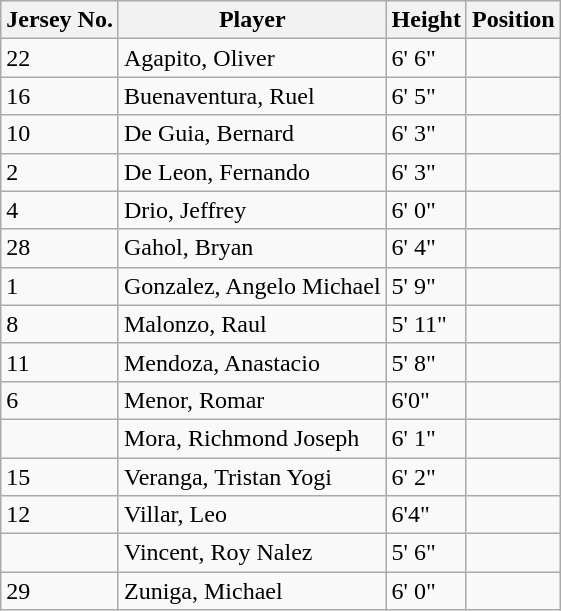<table class="wikitable">
<tr>
<th>Jersey No.</th>
<th>Player</th>
<th>Height</th>
<th>Position</th>
</tr>
<tr>
<td>22</td>
<td>Agapito, Oliver</td>
<td>6' 6"</td>
<td></td>
</tr>
<tr>
<td>16</td>
<td>Buenaventura, Ruel</td>
<td>6' 5"</td>
<td></td>
</tr>
<tr>
<td>10</td>
<td>De Guia, Bernard</td>
<td>6' 3"</td>
<td></td>
</tr>
<tr>
<td>2</td>
<td>De Leon, Fernando</td>
<td>6' 3"</td>
<td></td>
</tr>
<tr>
<td>4</td>
<td>Drio, Jeffrey</td>
<td>6' 0"</td>
<td></td>
</tr>
<tr>
<td>28</td>
<td>Gahol, Bryan</td>
<td>6' 4"</td>
<td></td>
</tr>
<tr>
<td>1</td>
<td>Gonzalez, Angelo Michael</td>
<td>5' 9"</td>
<td></td>
</tr>
<tr>
<td>8</td>
<td>Malonzo, Raul</td>
<td>5' 11"</td>
<td></td>
</tr>
<tr>
<td>11</td>
<td>Mendoza, Anastacio</td>
<td>5' 8"</td>
<td></td>
</tr>
<tr>
<td>6</td>
<td>Menor, Romar</td>
<td>6'0"</td>
<td></td>
</tr>
<tr>
<td></td>
<td>Mora, Richmond Joseph</td>
<td>6' 1"</td>
<td></td>
</tr>
<tr>
<td>15</td>
<td>Veranga, Tristan Yogi</td>
<td>6' 2"</td>
<td></td>
</tr>
<tr>
<td>12</td>
<td>Villar, Leo</td>
<td>6'4"</td>
<td></td>
</tr>
<tr>
<td></td>
<td>Vincent, Roy Nalez</td>
<td>5' 6"</td>
<td></td>
</tr>
<tr>
<td>29</td>
<td>Zuniga, Michael</td>
<td>6' 0"</td>
<td></td>
</tr>
</table>
